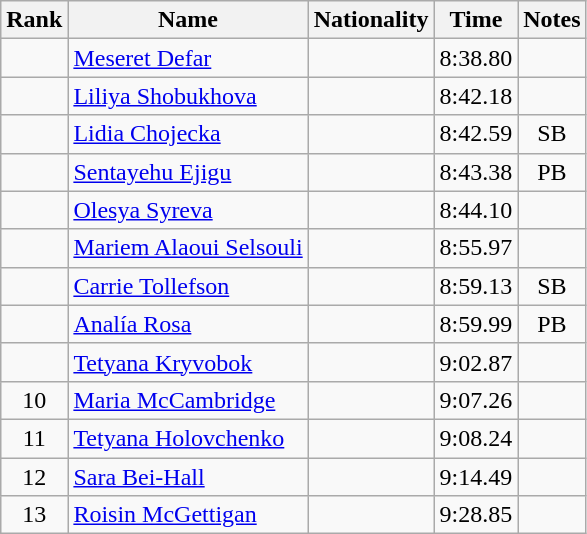<table class="wikitable sortable" style="text-align:center">
<tr>
<th>Rank</th>
<th>Name</th>
<th>Nationality</th>
<th>Time</th>
<th>Notes</th>
</tr>
<tr>
<td></td>
<td align="left"><a href='#'>Meseret Defar</a></td>
<td align=left></td>
<td>8:38.80</td>
<td></td>
</tr>
<tr>
<td></td>
<td align="left"><a href='#'>Liliya Shobukhova</a></td>
<td align=left></td>
<td>8:42.18</td>
<td></td>
</tr>
<tr>
<td></td>
<td align="left"><a href='#'>Lidia Chojecka</a></td>
<td align=left></td>
<td>8:42.59</td>
<td>SB</td>
</tr>
<tr>
<td></td>
<td align="left"><a href='#'>Sentayehu Ejigu</a></td>
<td align=left></td>
<td>8:43.38</td>
<td>PB</td>
</tr>
<tr>
<td></td>
<td align="left"><a href='#'>Olesya Syreva</a></td>
<td align=left></td>
<td>8:44.10</td>
<td></td>
</tr>
<tr>
<td></td>
<td align="left"><a href='#'>Mariem Alaoui Selsouli</a></td>
<td align=left></td>
<td>8:55.97</td>
<td></td>
</tr>
<tr>
<td></td>
<td align="left"><a href='#'>Carrie Tollefson</a></td>
<td align=left></td>
<td>8:59.13</td>
<td>SB</td>
</tr>
<tr>
<td></td>
<td align="left"><a href='#'>Analía Rosa</a></td>
<td align=left></td>
<td>8:59.99</td>
<td>PB</td>
</tr>
<tr>
<td></td>
<td align="left"><a href='#'>Tetyana Kryvobok</a></td>
<td align=left></td>
<td>9:02.87</td>
<td></td>
</tr>
<tr>
<td>10</td>
<td align="left"><a href='#'>Maria McCambridge</a></td>
<td align=left></td>
<td>9:07.26</td>
<td></td>
</tr>
<tr>
<td>11</td>
<td align="left"><a href='#'>Tetyana Holovchenko</a></td>
<td align=left></td>
<td>9:08.24</td>
<td></td>
</tr>
<tr>
<td>12</td>
<td align="left"><a href='#'>Sara Bei-Hall</a></td>
<td align=left></td>
<td>9:14.49</td>
<td></td>
</tr>
<tr>
<td>13</td>
<td align="left"><a href='#'>Roisin McGettigan</a></td>
<td align=left></td>
<td>9:28.85</td>
<td></td>
</tr>
</table>
